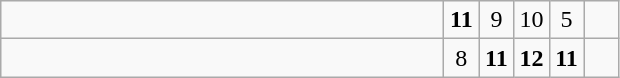<table class="wikitable">
<tr>
<td style="width:18em"></td>
<td align=center style="width:1em"><strong>11</strong></td>
<td align=center style="width:1em">9</td>
<td align=center style="width:1em">10</td>
<td align=center style="width:1em">5</td>
<td align=center style="width:1em"></td>
</tr>
<tr>
<td style="width:18em"><strong></strong></td>
<td align=center style="width:1em">8</td>
<td align=center style="width:1em"><strong>11</strong></td>
<td align=center style="width:1em"><strong>12</strong></td>
<td align=center style="width:1em"><strong>11</strong></td>
<td align=center style="width:1em"></td>
</tr>
</table>
